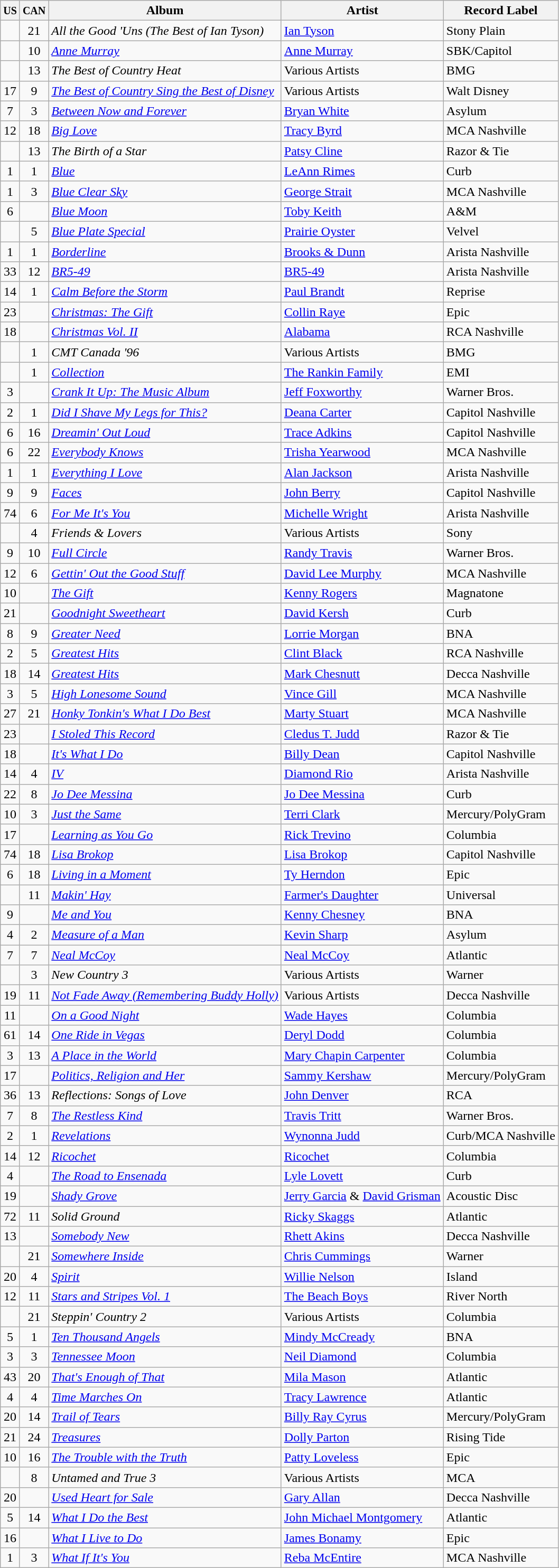<table class="wikitable sortable">
<tr>
<th><small>US</small></th>
<th><small>CAN</small></th>
<th>Album</th>
<th>Artist</th>
<th>Record Label</th>
</tr>
<tr>
<td align="center"></td>
<td align="center">21</td>
<td><em>All the Good 'Uns (The Best of Ian Tyson)</em></td>
<td><a href='#'>Ian Tyson</a></td>
<td>Stony Plain</td>
</tr>
<tr>
<td align="center"></td>
<td align="center">10</td>
<td><em><a href='#'>Anne Murray</a></em></td>
<td><a href='#'>Anne Murray</a></td>
<td>SBK/Capitol</td>
</tr>
<tr>
<td align="center"></td>
<td align="center">13</td>
<td><em>The Best of Country Heat</em></td>
<td>Various Artists</td>
<td>BMG</td>
</tr>
<tr>
<td align="center">17</td>
<td align="center">9</td>
<td><em><a href='#'>The Best of Country Sing the Best of Disney</a></em></td>
<td>Various Artists</td>
<td>Walt Disney</td>
</tr>
<tr>
<td align="center">7</td>
<td align="center">3</td>
<td><em><a href='#'>Between Now and Forever</a></em></td>
<td><a href='#'>Bryan White</a></td>
<td>Asylum</td>
</tr>
<tr>
<td align="center">12</td>
<td align="center">18</td>
<td><em><a href='#'>Big Love</a></em></td>
<td><a href='#'>Tracy Byrd</a></td>
<td>MCA Nashville</td>
</tr>
<tr>
<td align="center"></td>
<td align="center">13</td>
<td><em>The Birth of a Star</em></td>
<td><a href='#'>Patsy Cline</a></td>
<td>Razor & Tie</td>
</tr>
<tr>
<td align="center">1</td>
<td align="center">1</td>
<td><em><a href='#'>Blue</a></em></td>
<td><a href='#'>LeAnn Rimes</a></td>
<td>Curb</td>
</tr>
<tr>
<td align="center">1</td>
<td align="center">3</td>
<td><em><a href='#'>Blue Clear Sky</a></em></td>
<td><a href='#'>George Strait</a></td>
<td>MCA Nashville</td>
</tr>
<tr>
<td align="center">6</td>
<td align="center"></td>
<td><em><a href='#'>Blue Moon</a></em></td>
<td><a href='#'>Toby Keith</a></td>
<td>A&M</td>
</tr>
<tr>
<td align="center"></td>
<td align="center">5</td>
<td><em><a href='#'>Blue Plate Special</a></em></td>
<td><a href='#'>Prairie Oyster</a></td>
<td>Velvel</td>
</tr>
<tr>
<td align="center">1</td>
<td align="center">1</td>
<td><em><a href='#'>Borderline</a></em></td>
<td><a href='#'>Brooks & Dunn</a></td>
<td>Arista Nashville</td>
</tr>
<tr>
<td align="center">33</td>
<td align="center">12</td>
<td><em><a href='#'>BR5-49</a></em></td>
<td><a href='#'>BR5-49</a></td>
<td>Arista Nashville</td>
</tr>
<tr>
<td align="center">14</td>
<td align="center">1</td>
<td><em><a href='#'>Calm Before the Storm</a></em></td>
<td><a href='#'>Paul Brandt</a></td>
<td>Reprise</td>
</tr>
<tr>
<td align="center">23</td>
<td align="center"></td>
<td><em><a href='#'>Christmas: The Gift</a></em></td>
<td><a href='#'>Collin Raye</a></td>
<td>Epic</td>
</tr>
<tr>
<td align="center">18</td>
<td align="center"></td>
<td><em><a href='#'>Christmas Vol. II</a></em></td>
<td><a href='#'>Alabama</a></td>
<td>RCA Nashville</td>
</tr>
<tr>
<td align="center"></td>
<td align="center">1</td>
<td><em>CMT Canada '96</em></td>
<td>Various Artists</td>
<td>BMG</td>
</tr>
<tr>
<td align="center"></td>
<td align="center">1</td>
<td><em><a href='#'>Collection</a></em></td>
<td><a href='#'>The Rankin Family</a></td>
<td>EMI</td>
</tr>
<tr>
<td align="center">3</td>
<td align="center"></td>
<td><em><a href='#'>Crank It Up: The Music Album</a></em></td>
<td><a href='#'>Jeff Foxworthy</a></td>
<td>Warner Bros.</td>
</tr>
<tr>
<td align="center">2</td>
<td align="center">1</td>
<td><em><a href='#'>Did I Shave My Legs for This?</a></em></td>
<td><a href='#'>Deana Carter</a></td>
<td>Capitol Nashville</td>
</tr>
<tr>
<td align="center">6</td>
<td align="center">16</td>
<td><em><a href='#'>Dreamin' Out Loud</a></em></td>
<td><a href='#'>Trace Adkins</a></td>
<td>Capitol Nashville</td>
</tr>
<tr>
<td align="center">6</td>
<td align="center">22</td>
<td><em><a href='#'>Everybody Knows</a></em></td>
<td><a href='#'>Trisha Yearwood</a></td>
<td>MCA Nashville</td>
</tr>
<tr>
<td align="center">1</td>
<td align="center">1</td>
<td><em><a href='#'>Everything I Love</a></em></td>
<td><a href='#'>Alan Jackson</a></td>
<td>Arista Nashville</td>
</tr>
<tr>
<td align="center">9</td>
<td align="center">9</td>
<td><em><a href='#'>Faces</a></em></td>
<td><a href='#'>John Berry</a></td>
<td>Capitol Nashville</td>
</tr>
<tr>
<td align="center">74</td>
<td align="center">6</td>
<td><em><a href='#'>For Me It's You</a></em></td>
<td><a href='#'>Michelle Wright</a></td>
<td>Arista Nashville</td>
</tr>
<tr>
<td align="center"></td>
<td align="center">4</td>
<td><em>Friends & Lovers</em></td>
<td>Various Artists</td>
<td>Sony</td>
</tr>
<tr>
<td align="center">9</td>
<td align="center">10</td>
<td><em><a href='#'>Full Circle</a></em></td>
<td><a href='#'>Randy Travis</a></td>
<td>Warner Bros.</td>
</tr>
<tr>
<td align="center">12</td>
<td align="center">6</td>
<td><em><a href='#'>Gettin' Out the Good Stuff</a></em></td>
<td><a href='#'>David Lee Murphy</a></td>
<td>MCA Nashville</td>
</tr>
<tr>
<td align="center">10</td>
<td align="center"></td>
<td><em><a href='#'>The Gift</a></em></td>
<td><a href='#'>Kenny Rogers</a></td>
<td>Magnatone</td>
</tr>
<tr>
<td align="center">21</td>
<td align="center"></td>
<td><em><a href='#'>Goodnight Sweetheart</a></em></td>
<td><a href='#'>David Kersh</a></td>
<td>Curb</td>
</tr>
<tr>
<td align="center">8</td>
<td align="center">9</td>
<td><em><a href='#'>Greater Need</a></em></td>
<td><a href='#'>Lorrie Morgan</a></td>
<td>BNA</td>
</tr>
<tr>
<td align="center">2</td>
<td align="center">5</td>
<td><em><a href='#'>Greatest Hits</a></em></td>
<td><a href='#'>Clint Black</a></td>
<td>RCA Nashville</td>
</tr>
<tr>
<td align="center">18</td>
<td align="center">14</td>
<td><em><a href='#'>Greatest Hits</a></em></td>
<td><a href='#'>Mark Chesnutt</a></td>
<td>Decca Nashville</td>
</tr>
<tr>
<td align="center">3</td>
<td align="center">5</td>
<td><em><a href='#'>High Lonesome Sound</a></em></td>
<td><a href='#'>Vince Gill</a></td>
<td>MCA Nashville</td>
</tr>
<tr>
<td align="center">27</td>
<td align="center">21</td>
<td><em><a href='#'>Honky Tonkin's What I Do Best</a></em></td>
<td><a href='#'>Marty Stuart</a></td>
<td>MCA Nashville</td>
</tr>
<tr>
<td align="center">23</td>
<td align="center"></td>
<td><em><a href='#'>I Stoled This Record</a></em></td>
<td><a href='#'>Cledus T. Judd</a></td>
<td>Razor & Tie</td>
</tr>
<tr>
<td align="center">18</td>
<td align="center"></td>
<td><em><a href='#'>It's What I Do</a></em></td>
<td><a href='#'>Billy Dean</a></td>
<td>Capitol Nashville</td>
</tr>
<tr>
<td align="center">14</td>
<td align="center">4</td>
<td><em><a href='#'>IV</a></em></td>
<td><a href='#'>Diamond Rio</a></td>
<td>Arista Nashville</td>
</tr>
<tr>
<td align="center">22</td>
<td align="center">8</td>
<td><em><a href='#'>Jo Dee Messina</a></em></td>
<td><a href='#'>Jo Dee Messina</a></td>
<td>Curb</td>
</tr>
<tr>
<td align="center">10</td>
<td align="center">3</td>
<td><em><a href='#'>Just the Same</a></em></td>
<td><a href='#'>Terri Clark</a></td>
<td>Mercury/PolyGram</td>
</tr>
<tr>
<td align="center">17</td>
<td align="center"></td>
<td><em><a href='#'>Learning as You Go</a></em></td>
<td><a href='#'>Rick Trevino</a></td>
<td>Columbia</td>
</tr>
<tr>
<td align="center">74</td>
<td align="center">18</td>
<td><em><a href='#'>Lisa Brokop</a></em></td>
<td><a href='#'>Lisa Brokop</a></td>
<td>Capitol Nashville</td>
</tr>
<tr>
<td align="center">6</td>
<td align="center">18</td>
<td><em><a href='#'>Living in a Moment</a></em></td>
<td><a href='#'>Ty Herndon</a></td>
<td>Epic</td>
</tr>
<tr>
<td align="center"></td>
<td align="center">11</td>
<td><em><a href='#'>Makin' Hay</a></em></td>
<td><a href='#'>Farmer's Daughter</a></td>
<td>Universal</td>
</tr>
<tr>
<td align="center">9</td>
<td align="center"></td>
<td><em><a href='#'>Me and You</a></em></td>
<td><a href='#'>Kenny Chesney</a></td>
<td>BNA</td>
</tr>
<tr>
<td align="center">4</td>
<td align="center">2</td>
<td><em><a href='#'>Measure of a Man</a></em></td>
<td><a href='#'>Kevin Sharp</a></td>
<td>Asylum</td>
</tr>
<tr>
<td align="center">7</td>
<td align="center">7</td>
<td><em><a href='#'>Neal McCoy</a></em></td>
<td><a href='#'>Neal McCoy</a></td>
<td>Atlantic</td>
</tr>
<tr>
<td align="center"></td>
<td align="center">3</td>
<td><em>New Country 3</em></td>
<td>Various Artists</td>
<td>Warner</td>
</tr>
<tr>
<td align="center">19</td>
<td align="center">11</td>
<td><em><a href='#'>Not Fade Away (Remembering Buddy Holly)</a></em></td>
<td>Various Artists</td>
<td>Decca Nashville</td>
</tr>
<tr>
<td align="center">11</td>
<td align="center"></td>
<td><em><a href='#'>On a Good Night</a></em></td>
<td><a href='#'>Wade Hayes</a></td>
<td>Columbia</td>
</tr>
<tr>
<td align="center">61</td>
<td align="center">14</td>
<td><em><a href='#'>One Ride in Vegas</a></em></td>
<td><a href='#'>Deryl Dodd</a></td>
<td>Columbia</td>
</tr>
<tr>
<td align="center">3</td>
<td align="center">13</td>
<td><em><a href='#'>A Place in the World</a></em></td>
<td><a href='#'>Mary Chapin Carpenter</a></td>
<td>Columbia</td>
</tr>
<tr>
<td align="center">17</td>
<td align="center"></td>
<td><em><a href='#'>Politics, Religion and Her</a></em></td>
<td><a href='#'>Sammy Kershaw</a></td>
<td>Mercury/PolyGram</td>
</tr>
<tr>
<td align="center">36</td>
<td align="center">13</td>
<td><em>Reflections: Songs of Love</em></td>
<td><a href='#'>John Denver</a></td>
<td>RCA</td>
</tr>
<tr>
<td align="center">7</td>
<td align="center">8</td>
<td><em><a href='#'>The Restless Kind</a></em></td>
<td><a href='#'>Travis Tritt</a></td>
<td>Warner Bros.</td>
</tr>
<tr>
<td align="center">2</td>
<td align="center">1</td>
<td><em><a href='#'>Revelations</a></em></td>
<td><a href='#'>Wynonna Judd</a></td>
<td>Curb/MCA Nashville</td>
</tr>
<tr>
<td align="center">14</td>
<td align="center">12</td>
<td><em><a href='#'>Ricochet</a></em></td>
<td><a href='#'>Ricochet</a></td>
<td>Columbia</td>
</tr>
<tr>
<td align="center">4</td>
<td align="center"></td>
<td><em><a href='#'>The Road to Ensenada</a></em></td>
<td><a href='#'>Lyle Lovett</a></td>
<td>Curb</td>
</tr>
<tr>
<td align="center">19</td>
<td align="center"></td>
<td><em><a href='#'>Shady Grove</a></em></td>
<td><a href='#'>Jerry Garcia</a> & <a href='#'>David Grisman</a></td>
<td>Acoustic Disc</td>
</tr>
<tr>
<td align="center">72</td>
<td align="center">11</td>
<td><em>Solid Ground</em></td>
<td><a href='#'>Ricky Skaggs</a></td>
<td>Atlantic</td>
</tr>
<tr>
<td align="center">13</td>
<td align="center"></td>
<td><em><a href='#'>Somebody New</a></em></td>
<td><a href='#'>Rhett Akins</a></td>
<td>Decca Nashville</td>
</tr>
<tr>
<td align="center"></td>
<td align="center">21</td>
<td><em><a href='#'>Somewhere Inside</a></em></td>
<td><a href='#'>Chris Cummings</a></td>
<td>Warner</td>
</tr>
<tr>
<td align="center">20</td>
<td align="center">4</td>
<td><em><a href='#'>Spirit</a></em></td>
<td><a href='#'>Willie Nelson</a></td>
<td>Island</td>
</tr>
<tr>
<td align="center">12</td>
<td align="center">11</td>
<td><em><a href='#'>Stars and Stripes Vol. 1</a></em></td>
<td><a href='#'>The Beach Boys</a></td>
<td>River North</td>
</tr>
<tr>
<td align="center"></td>
<td align="center">21</td>
<td><em>Steppin' Country 2</em></td>
<td>Various Artists</td>
<td>Columbia</td>
</tr>
<tr>
<td align="center">5</td>
<td align="center">1</td>
<td><em><a href='#'>Ten Thousand Angels</a></em></td>
<td><a href='#'>Mindy McCready</a></td>
<td>BNA</td>
</tr>
<tr>
<td align="center">3</td>
<td align="center">3</td>
<td><em><a href='#'>Tennessee Moon</a></em></td>
<td><a href='#'>Neil Diamond</a></td>
<td>Columbia</td>
</tr>
<tr>
<td align="center">43</td>
<td align="center">20</td>
<td><em><a href='#'>That's Enough of That</a></em></td>
<td><a href='#'>Mila Mason</a></td>
<td>Atlantic</td>
</tr>
<tr>
<td align="center">4</td>
<td align="center">4</td>
<td><em><a href='#'>Time Marches On</a></em></td>
<td><a href='#'>Tracy Lawrence</a></td>
<td>Atlantic</td>
</tr>
<tr>
<td align="center">20</td>
<td align="center">14</td>
<td><em><a href='#'>Trail of Tears</a></em></td>
<td><a href='#'>Billy Ray Cyrus</a></td>
<td>Mercury/PolyGram</td>
</tr>
<tr>
<td align="center">21</td>
<td align="center">24</td>
<td><em><a href='#'>Treasures</a></em></td>
<td><a href='#'>Dolly Parton</a></td>
<td>Rising Tide</td>
</tr>
<tr>
<td align="center">10</td>
<td align="center">16</td>
<td><em><a href='#'>The Trouble with the Truth</a></em></td>
<td><a href='#'>Patty Loveless</a></td>
<td>Epic</td>
</tr>
<tr>
<td align="center"></td>
<td align="center">8</td>
<td><em>Untamed and True 3</em></td>
<td>Various Artists</td>
<td>MCA</td>
</tr>
<tr>
<td align="center">20</td>
<td align="center"></td>
<td><em><a href='#'>Used Heart for Sale</a></em></td>
<td><a href='#'>Gary Allan</a></td>
<td>Decca Nashville</td>
</tr>
<tr>
<td align="center">5</td>
<td align="center">14</td>
<td><em><a href='#'>What I Do the Best</a></em></td>
<td><a href='#'>John Michael Montgomery</a></td>
<td>Atlantic</td>
</tr>
<tr>
<td align="center">16</td>
<td align="center"></td>
<td><em><a href='#'>What I Live to Do</a></em></td>
<td><a href='#'>James Bonamy</a></td>
<td>Epic</td>
</tr>
<tr>
<td align="center">1</td>
<td align="center">3</td>
<td><em><a href='#'>What If It's You</a></em></td>
<td><a href='#'>Reba McEntire</a></td>
<td>MCA Nashville</td>
</tr>
</table>
